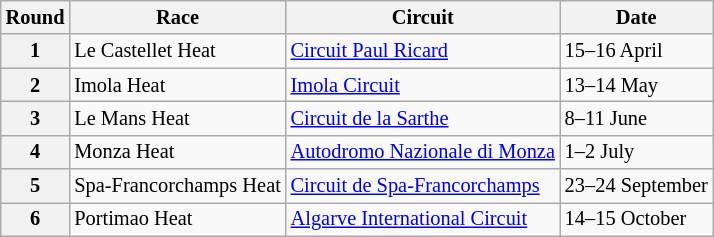<table class="wikitable" style="font-size: 85%;">
<tr>
<th>Round</th>
<th>Race</th>
<th>Circuit</th>
<th>Date</th>
</tr>
<tr>
<th>1</th>
<td>Le Castellet Heat</td>
<td> <a href='#'>Circuit Paul Ricard</a></td>
<td>15–16 April</td>
</tr>
<tr>
<th>2</th>
<td>Imola Heat</td>
<td> <a href='#'>Imola Circuit</a></td>
<td>13–14 May</td>
</tr>
<tr>
<th>3</th>
<td>Le Mans Heat</td>
<td> <a href='#'>Circuit de la Sarthe</a></td>
<td>8–11 June</td>
</tr>
<tr>
<th>4</th>
<td>Monza Heat</td>
<td> <a href='#'>Autodromo Nazionale di Monza</a></td>
<td>1–2 July</td>
</tr>
<tr>
<th>5</th>
<td>Spa-Francorchamps Heat</td>
<td> <a href='#'>Circuit de Spa-Francorchamps</a></td>
<td>23–24 September</td>
</tr>
<tr>
<th>6</th>
<td>Portimao Heat</td>
<td> <a href='#'>Algarve International Circuit</a></td>
<td>14–15 October</td>
</tr>
</table>
